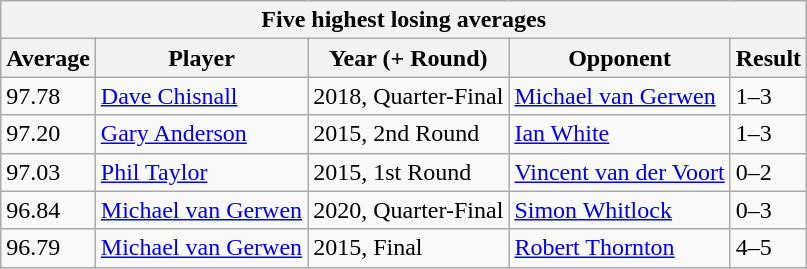<table class="wikitable sortable">
<tr>
<th colspan=5>Five highest losing averages</th>
</tr>
<tr>
<th>Average</th>
<th>Player</th>
<th>Year (+ Round)</th>
<th>Opponent</th>
<th>Result</th>
</tr>
<tr>
<td>97.78</td>
<td> <a href='#'>Dave Chisnall</a></td>
<td>2018, Quarter-Final</td>
<td> <a href='#'>Michael van Gerwen</a></td>
<td>1–3</td>
</tr>
<tr>
<td>97.20</td>
<td> <a href='#'>Gary Anderson</a></td>
<td>2015, 2nd Round</td>
<td> <a href='#'>Ian White</a></td>
<td>1–3</td>
</tr>
<tr>
<td>97.03</td>
<td> <a href='#'>Phil Taylor</a></td>
<td>2015, 1st Round</td>
<td> <a href='#'>Vincent van der Voort</a></td>
<td>0–2</td>
</tr>
<tr>
<td>96.84</td>
<td> <a href='#'>Michael van Gerwen</a></td>
<td>2020, Quarter-Final</td>
<td> <a href='#'>Simon Whitlock</a></td>
<td>0–3</td>
</tr>
<tr>
<td>96.79</td>
<td> <a href='#'>Michael van Gerwen</a></td>
<td>2015, Final</td>
<td> <a href='#'>Robert Thornton</a></td>
<td>4–5</td>
</tr>
</table>
